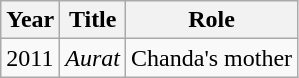<table class="wikitable sortable plainrowheaders">
<tr style="text-align:center;">
<th scope="col">Year</th>
<th scope="col">Title</th>
<th scope="col">Role</th>
</tr>
<tr>
<td>2011</td>
<td><em>Aurat</em></td>
<td>Chanda's mother</td>
</tr>
</table>
